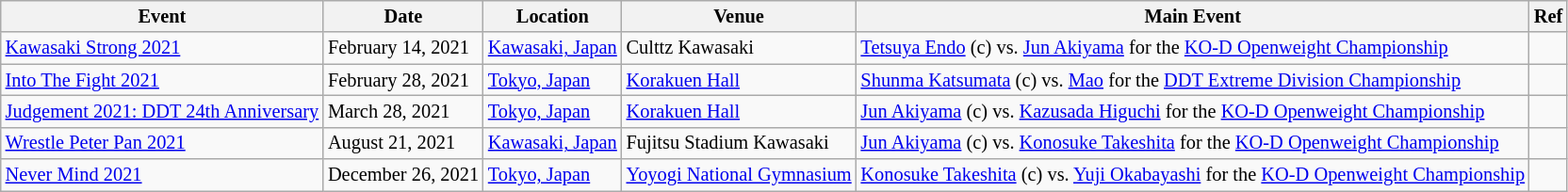<table class="wikitable" style="font-size:85%;">
<tr>
<th>Event</th>
<th>Date</th>
<th>Location</th>
<th>Venue</th>
<th>Main Event</th>
<th>Ref</th>
</tr>
<tr>
<td><a href='#'>Kawasaki Strong 2021</a></td>
<td>February 14, 2021</td>
<td><a href='#'>Kawasaki, Japan</a></td>
<td>Culttz Kawasaki</td>
<td><a href='#'>Tetsuya Endo</a> (c) vs. <a href='#'>Jun Akiyama</a> for the <a href='#'>KO-D Openweight Championship</a></td>
<td></td>
</tr>
<tr>
<td><a href='#'>Into The Fight 2021</a></td>
<td>February 28, 2021</td>
<td><a href='#'>Tokyo, Japan</a></td>
<td><a href='#'>Korakuen Hall</a></td>
<td><a href='#'>Shunma Katsumata</a> (c) vs. <a href='#'>Mao</a> for the <a href='#'>DDT Extreme Division Championship</a></td>
<td></td>
</tr>
<tr>
<td><a href='#'>Judgement 2021: DDT 24th Anniversary</a></td>
<td>March 28, 2021</td>
<td><a href='#'>Tokyo, Japan</a></td>
<td><a href='#'>Korakuen Hall</a></td>
<td><a href='#'>Jun Akiyama</a> (c) vs. <a href='#'>Kazusada Higuchi</a> for the <a href='#'>KO-D Openweight Championship</a></td>
<td></td>
</tr>
<tr>
<td><a href='#'>Wrestle Peter Pan 2021</a></td>
<td>August 21, 2021</td>
<td><a href='#'>Kawasaki, Japan</a></td>
<td>Fujitsu Stadium Kawasaki</td>
<td><a href='#'>Jun Akiyama</a> (c) vs. <a href='#'>Konosuke Takeshita</a> for the <a href='#'>KO-D Openweight Championship</a></td>
<td></td>
</tr>
<tr>
<td><a href='#'>Never Mind 2021</a></td>
<td>December 26, 2021</td>
<td><a href='#'>Tokyo, Japan</a></td>
<td><a href='#'>Yoyogi National Gymnasium</a></td>
<td><a href='#'>Konosuke Takeshita</a> (c) vs. <a href='#'>Yuji Okabayashi</a> for the <a href='#'>KO-D Openweight Championship</a></td>
<td></td>
</tr>
</table>
